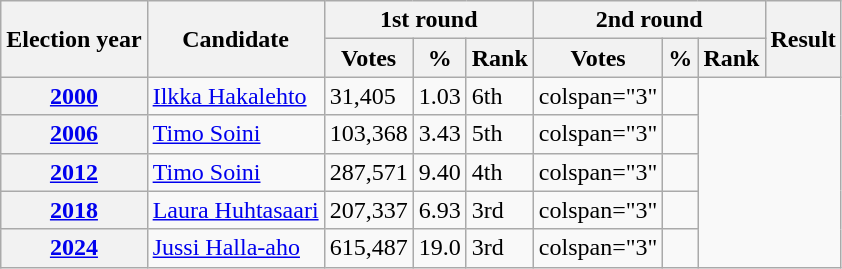<table class="wikitable">
<tr>
<th rowspan="2">Election year</th>
<th rowspan="2">Candidate</th>
<th colspan="3">1st round</th>
<th colspan="3">2nd round</th>
<th rowspan="2">Result</th>
</tr>
<tr>
<th>Votes</th>
<th>%</th>
<th>Rank</th>
<th>Votes</th>
<th>%</th>
<th>Rank</th>
</tr>
<tr>
<th><a href='#'>2000</a></th>
<td><a href='#'>Ilkka Hakalehto</a></td>
<td>31,405</td>
<td>1.03</td>
<td>6th</td>
<td>colspan="3" </td>
<td></td>
</tr>
<tr>
<th><a href='#'>2006</a></th>
<td><a href='#'>Timo Soini</a></td>
<td>103,368</td>
<td>3.43</td>
<td>5th</td>
<td>colspan="3" </td>
<td></td>
</tr>
<tr>
<th><a href='#'>2012</a></th>
<td><a href='#'>Timo Soini</a></td>
<td>287,571</td>
<td>9.40</td>
<td>4th</td>
<td>colspan="3" </td>
<td></td>
</tr>
<tr>
<th><a href='#'>2018</a></th>
<td><a href='#'>Laura Huhtasaari</a></td>
<td>207,337</td>
<td>6.93</td>
<td>3rd</td>
<td>colspan="3" </td>
<td></td>
</tr>
<tr>
<th><a href='#'>2024</a></th>
<td><a href='#'>Jussi Halla-aho</a></td>
<td>615,487</td>
<td>19.0</td>
<td>3rd</td>
<td>colspan="3" </td>
<td></td>
</tr>
</table>
